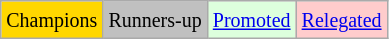<table class="wikitable">
<tr>
<td bgcolor=gold><small>Champions</small></td>
<td bgcolor=silver><small>Runners-up</small></td>
<td bgcolor="#DDFFDD"><small><a href='#'>Promoted</a></small></td>
<td bgcolor="#FFCCCC"><small><a href='#'>Relegated</a></small></td>
</tr>
</table>
